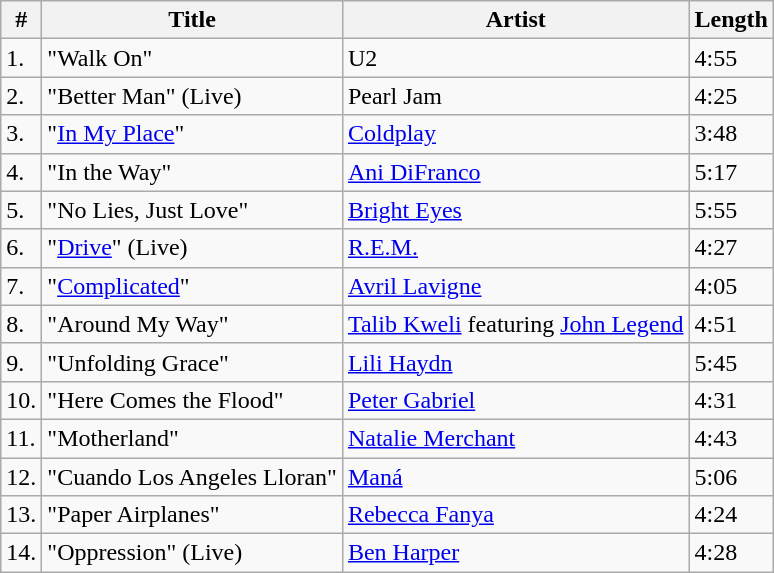<table class="wikitable" border="1">
<tr>
<th>#</th>
<th>Title</th>
<th>Artist</th>
<th>Length</th>
</tr>
<tr>
<td>1.</td>
<td>"Walk On"</td>
<td>U2</td>
<td>4:55</td>
</tr>
<tr>
<td>2.</td>
<td>"Better Man" (Live)</td>
<td>Pearl Jam</td>
<td>4:25</td>
</tr>
<tr>
<td>3.</td>
<td>"<a href='#'>In My Place</a>"</td>
<td><a href='#'>Coldplay</a></td>
<td>3:48</td>
</tr>
<tr>
<td>4.</td>
<td>"In the Way"</td>
<td><a href='#'>Ani DiFranco</a></td>
<td>5:17</td>
</tr>
<tr>
<td>5.</td>
<td>"No Lies, Just Love"</td>
<td><a href='#'>Bright Eyes</a></td>
<td>5:55</td>
</tr>
<tr>
<td>6.</td>
<td>"<a href='#'>Drive</a>" (Live)</td>
<td><a href='#'>R.E.M.</a></td>
<td>4:27</td>
</tr>
<tr>
<td>7.</td>
<td>"<a href='#'>Complicated</a>"</td>
<td><a href='#'>Avril Lavigne</a></td>
<td>4:05</td>
</tr>
<tr>
<td>8.</td>
<td>"Around My Way"</td>
<td><a href='#'>Talib Kweli</a> featuring <a href='#'>John Legend</a></td>
<td>4:51</td>
</tr>
<tr>
<td>9.</td>
<td>"Unfolding Grace"</td>
<td><a href='#'>Lili Haydn</a></td>
<td>5:45</td>
</tr>
<tr>
<td>10.</td>
<td>"Here Comes the Flood"</td>
<td><a href='#'>Peter Gabriel</a></td>
<td>4:31</td>
</tr>
<tr>
<td>11.</td>
<td>"Motherland"</td>
<td><a href='#'>Natalie Merchant</a></td>
<td>4:43</td>
</tr>
<tr>
<td>12.</td>
<td>"Cuando Los Angeles Lloran"</td>
<td><a href='#'>Maná</a></td>
<td>5:06</td>
</tr>
<tr>
<td>13.</td>
<td>"Paper Airplanes"</td>
<td><a href='#'>Rebecca Fanya</a></td>
<td>4:24</td>
</tr>
<tr>
<td>14.</td>
<td>"Oppression" (Live)</td>
<td><a href='#'>Ben Harper</a></td>
<td>4:28</td>
</tr>
</table>
